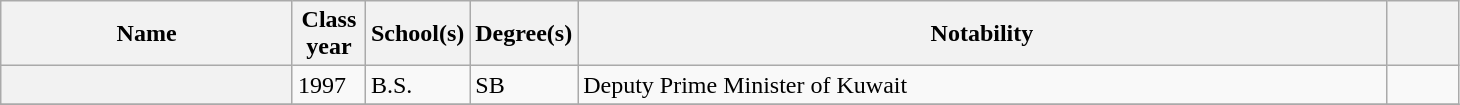<table class="wikitable sortable plainrowheaders" style="width:77%">
<tr>
<th style="width:20%;">Name</th>
<th style="width:5%;">Class year</th>
<th style="width:5%;">School(s)</th>
<th style="width:5%;">Degree(s)</th>
<th style="width:*;" class="unsortable">Notability</th>
<th style="width:5%;" class="unsortable"></th>
</tr>
<tr>
<th scope="row"></th>
<td>1997</td>
<td>B.S.</td>
<td>SB</td>
<td>Deputy Prime Minister of Kuwait</td>
<td style="text-align:center;"></td>
</tr>
<tr>
</tr>
</table>
